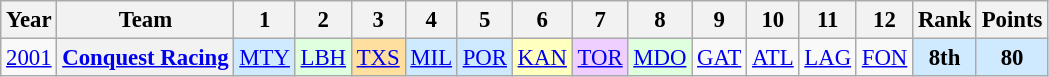<table class="wikitable" style="text-align:center; font-size:95%">
<tr>
<th>Year</th>
<th>Team</th>
<th>1</th>
<th>2</th>
<th>3</th>
<th>4</th>
<th>5</th>
<th>6</th>
<th>7</th>
<th>8</th>
<th>9</th>
<th>10</th>
<th>11</th>
<th>12</th>
<th>Rank</th>
<th>Points</th>
</tr>
<tr>
<td><a href='#'>2001</a></td>
<th><a href='#'>Conquest Racing</a></th>
<td style="background:#CFEAFF;"><a href='#'>MTY</a><br></td>
<td style="background:#DFFFDF;"><a href='#'>LBH</a><br></td>
<td style="background:#FFDF9F;"><a href='#'>TXS</a><br></td>
<td style="background:#CFEAFF;"><a href='#'>MIL</a><br></td>
<td style="background:#CFEAFF;"><a href='#'>POR</a><br></td>
<td style="background:#FFFFBF;"><a href='#'>KAN</a><br></td>
<td style="background:#EFCFFF;"><a href='#'>TOR</a><br></td>
<td style="background:#DFFFDF;"><a href='#'>MDO</a><br></td>
<td><a href='#'>GAT</a></td>
<td><a href='#'>ATL</a></td>
<td><a href='#'>LAG</a></td>
<td><a href='#'>FON</a></td>
<td style="background:#CFEAFF;"><strong>8th</strong></td>
<td style="background:#CFEAFF;"><strong>80</strong></td>
</tr>
</table>
